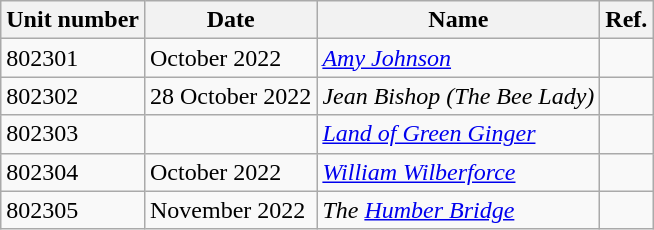<table class="wikitable">
<tr>
<th>Unit number</th>
<th>Date</th>
<th>Name</th>
<th>Ref.</th>
</tr>
<tr>
<td>802301</td>
<td>October 2022</td>
<td><em><a href='#'>Amy Johnson</a></em></td>
<td></td>
</tr>
<tr>
<td>802302</td>
<td>28 October 2022</td>
<td><em>Jean Bishop (The Bee Lady)</em></td>
<td></td>
</tr>
<tr>
<td>802303</td>
<td></td>
<td><em><a href='#'>Land of Green Ginger</a></em></td>
<td></td>
</tr>
<tr>
<td>802304</td>
<td>October 2022</td>
<td><em><a href='#'>William Wilberforce</a></em></td>
<td></td>
</tr>
<tr>
<td>802305</td>
<td>November 2022</td>
<td><em>The <a href='#'>Humber Bridge</a></em></td>
<td></td>
</tr>
</table>
